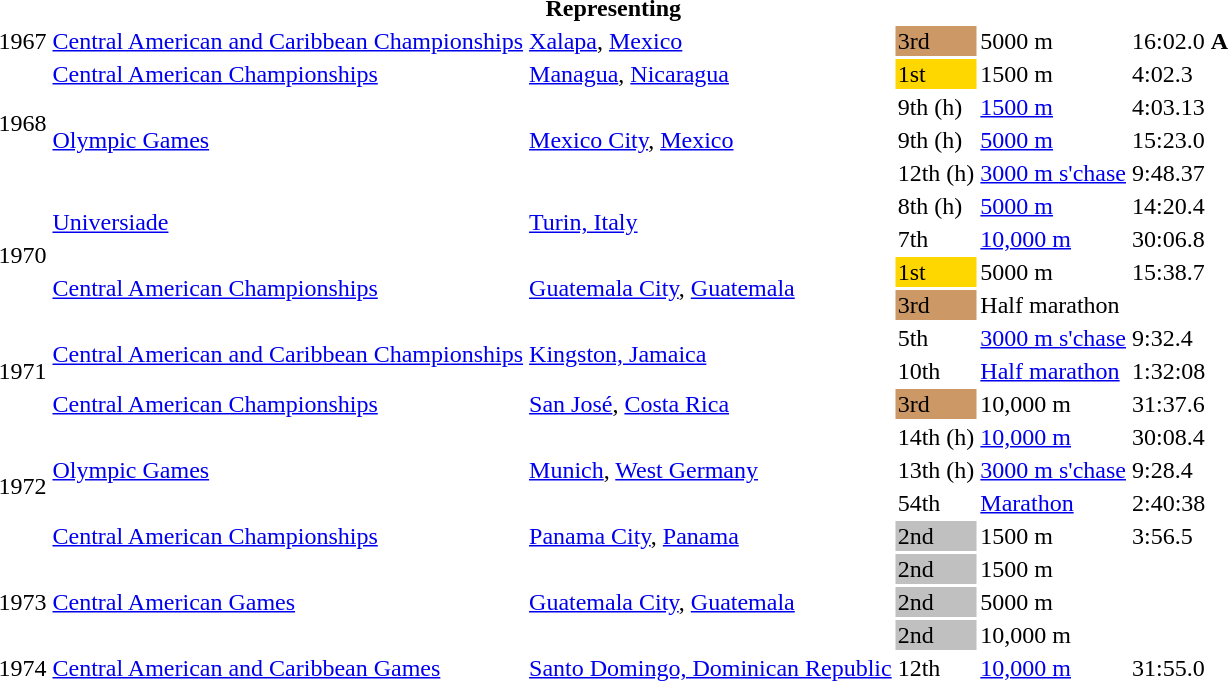<table>
<tr>
<th colspan="6">Representing </th>
</tr>
<tr>
<td>1967</td>
<td><a href='#'>Central American and Caribbean Championships</a></td>
<td><a href='#'>Xalapa</a>, <a href='#'>Mexico</a></td>
<td bgcolor=cc9966>3rd</td>
<td>5000 m</td>
<td>16:02.0 <strong>A</strong></td>
</tr>
<tr>
<td rowspan = "4">1968</td>
<td><a href='#'>Central American Championships</a></td>
<td><a href='#'>Managua</a>, <a href='#'>Nicaragua</a></td>
<td bgcolor=gold>1st</td>
<td>1500 m</td>
<td>4:02.3</td>
</tr>
<tr>
<td rowspan = "3"><a href='#'>Olympic Games</a></td>
<td rowspan = "3"><a href='#'>Mexico City</a>, <a href='#'>Mexico</a></td>
<td>9th (h)</td>
<td><a href='#'>1500 m</a></td>
<td>4:03.13</td>
</tr>
<tr>
<td>9th (h)</td>
<td><a href='#'>5000 m</a></td>
<td>15:23.0</td>
</tr>
<tr>
<td>12th (h)</td>
<td><a href='#'>3000 m s'chase</a></td>
<td>9:48.37</td>
</tr>
<tr>
<td rowspan = "4">1970</td>
<td rowspan=2><a href='#'>Universiade</a></td>
<td rowspan=2><a href='#'>Turin, Italy</a></td>
<td>8th (h)</td>
<td><a href='#'>5000 m</a></td>
<td>14:20.4</td>
</tr>
<tr>
<td>7th</td>
<td><a href='#'>10,000 m</a></td>
<td>30:06.8</td>
</tr>
<tr>
<td rowspan = "2"><a href='#'>Central American Championships</a></td>
<td rowspan = "2"><a href='#'>Guatemala City</a>, <a href='#'>Guatemala</a></td>
<td bgcolor=gold>1st</td>
<td>5000 m</td>
<td>15:38.7</td>
</tr>
<tr>
<td bgcolor=cc9966>3rd</td>
<td>Half marathon</td>
<td></td>
</tr>
<tr>
<td rowspan=3>1971</td>
<td rowspan=2><a href='#'>Central American and Caribbean Championships</a></td>
<td rowspan=2><a href='#'>Kingston, Jamaica</a></td>
<td>5th</td>
<td><a href='#'>3000 m s'chase</a></td>
<td>9:32.4</td>
</tr>
<tr>
<td>10th</td>
<td><a href='#'>Half marathon</a></td>
<td>1:32:08</td>
</tr>
<tr>
<td><a href='#'>Central American Championships</a></td>
<td><a href='#'>San José</a>, <a href='#'>Costa Rica</a></td>
<td bgcolor=cc9966>3rd</td>
<td>10,000 m</td>
<td>31:37.6</td>
</tr>
<tr>
<td rowspan = "4">1972</td>
<td rowspan = "3"><a href='#'>Olympic Games</a></td>
<td rowspan = "3"><a href='#'>Munich</a>, <a href='#'>West Germany</a></td>
<td>14th (h)</td>
<td><a href='#'>10,000 m</a></td>
<td>30:08.4</td>
</tr>
<tr>
<td>13th (h)</td>
<td><a href='#'>3000 m s'chase</a></td>
<td>9:28.4</td>
</tr>
<tr>
<td>54th</td>
<td><a href='#'>Marathon</a></td>
<td>2:40:38</td>
</tr>
<tr>
<td><a href='#'>Central American Championships</a></td>
<td><a href='#'>Panama City</a>, <a href='#'>Panama</a></td>
<td bgcolor=silver>2nd</td>
<td>1500 m</td>
<td>3:56.5</td>
</tr>
<tr>
<td rowspan = "3">1973</td>
<td rowspan = "3"><a href='#'>Central American Games</a></td>
<td rowspan = "3"><a href='#'>Guatemala City</a>, <a href='#'>Guatemala</a></td>
<td bgcolor=silver>2nd</td>
<td>1500 m</td>
<td></td>
</tr>
<tr>
<td bgcolor=silver>2nd</td>
<td>5000 m</td>
<td></td>
</tr>
<tr>
<td bgcolor=silver>2nd</td>
<td>10,000 m</td>
<td></td>
</tr>
<tr>
<td>1974</td>
<td><a href='#'>Central American and Caribbean Games</a></td>
<td><a href='#'>Santo Domingo, Dominican Republic</a></td>
<td>12th</td>
<td><a href='#'>10,000 m</a></td>
<td>31:55.0</td>
</tr>
</table>
